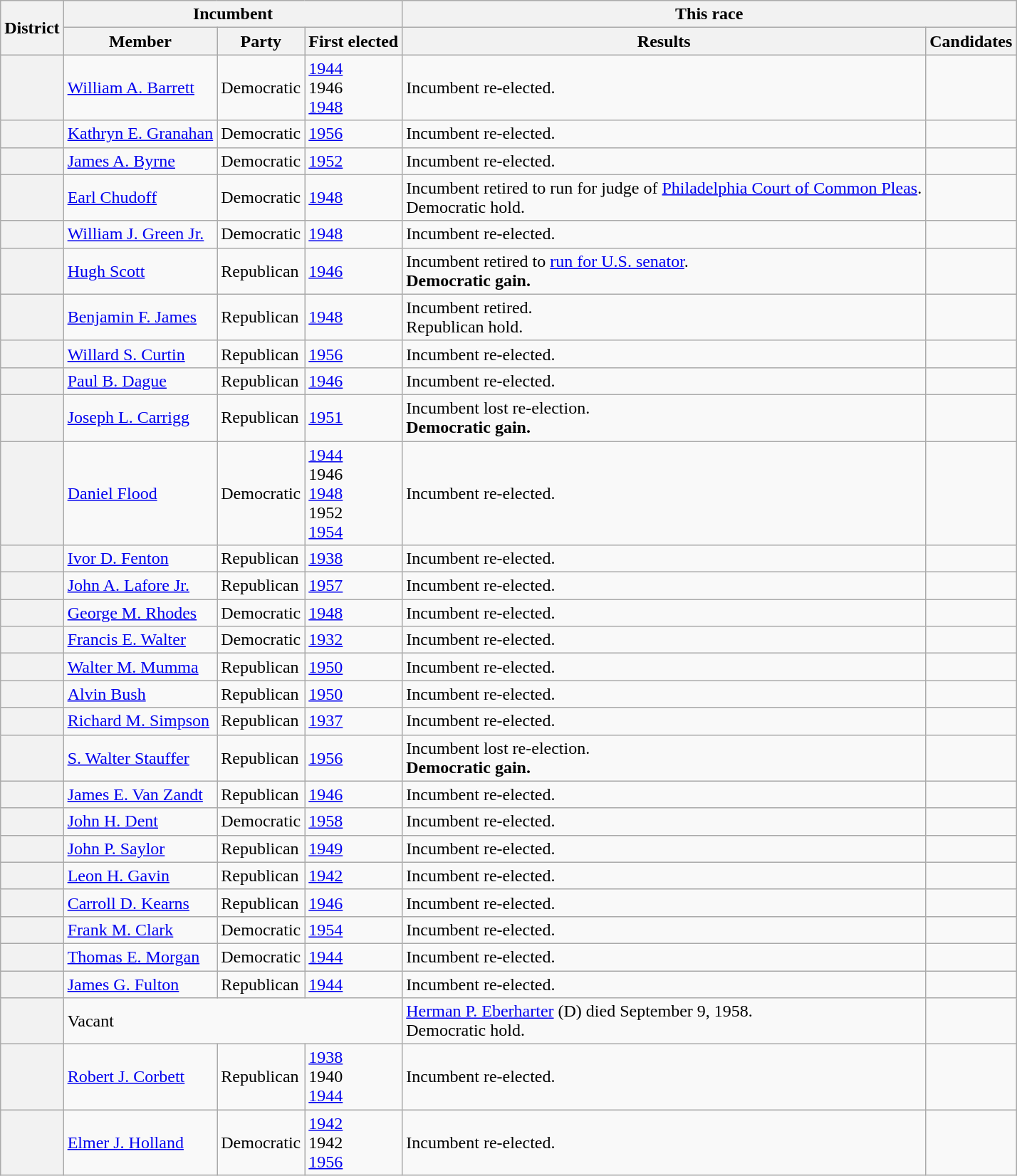<table class=wikitable>
<tr>
<th rowspan=2>District</th>
<th colspan=3>Incumbent</th>
<th colspan=2>This race</th>
</tr>
<tr>
<th>Member</th>
<th>Party</th>
<th>First elected</th>
<th>Results</th>
<th>Candidates</th>
</tr>
<tr>
<th></th>
<td><a href='#'>William A. Barrett</a></td>
<td>Democratic</td>
<td><a href='#'>1944</a><br>1946 <br><a href='#'>1948</a></td>
<td>Incumbent re-elected.</td>
<td nowrap></td>
</tr>
<tr>
<th></th>
<td><a href='#'>Kathryn E. Granahan</a></td>
<td>Democratic</td>
<td><a href='#'>1956</a></td>
<td>Incumbent re-elected.</td>
<td nowrap></td>
</tr>
<tr>
<th></th>
<td><a href='#'>James A. Byrne</a></td>
<td>Democratic</td>
<td><a href='#'>1952</a></td>
<td>Incumbent re-elected.</td>
<td nowrap></td>
</tr>
<tr>
<th></th>
<td><a href='#'>Earl Chudoff</a></td>
<td>Democratic</td>
<td><a href='#'>1948</a></td>
<td>Incumbent retired to run for judge of <a href='#'>Philadelphia Court of Common Pleas</a>.<br>Democratic hold.</td>
<td nowrap></td>
</tr>
<tr>
<th></th>
<td><a href='#'>William J. Green Jr.</a></td>
<td>Democratic</td>
<td><a href='#'>1948</a></td>
<td>Incumbent re-elected.</td>
<td nowrap></td>
</tr>
<tr>
<th></th>
<td><a href='#'>Hugh Scott</a></td>
<td>Republican</td>
<td><a href='#'>1946</a></td>
<td>Incumbent retired to <a href='#'>run for U.S. senator</a>.<br><strong>Democratic gain.</strong></td>
<td nowrap></td>
</tr>
<tr>
<th></th>
<td><a href='#'>Benjamin F. James</a></td>
<td>Republican</td>
<td><a href='#'>1948</a></td>
<td>Incumbent retired.<br>Republican hold.</td>
<td nowrap></td>
</tr>
<tr>
<th></th>
<td><a href='#'>Willard S. Curtin</a></td>
<td>Republican</td>
<td><a href='#'>1956</a></td>
<td>Incumbent re-elected.</td>
<td nowrap></td>
</tr>
<tr>
<th></th>
<td><a href='#'>Paul B. Dague</a></td>
<td>Republican</td>
<td><a href='#'>1946</a></td>
<td>Incumbent re-elected.</td>
<td nowrap></td>
</tr>
<tr>
<th></th>
<td><a href='#'>Joseph L. Carrigg</a></td>
<td>Republican</td>
<td><a href='#'>1951 </a></td>
<td>Incumbent lost re-election.<br><strong>Democratic gain.</strong></td>
<td nowrap></td>
</tr>
<tr>
<th></th>
<td><a href='#'>Daniel Flood</a></td>
<td>Democratic</td>
<td><a href='#'>1944</a><br>1946 <br><a href='#'>1948</a><br>1952 <br><a href='#'>1954</a></td>
<td>Incumbent re-elected.</td>
<td nowrap></td>
</tr>
<tr>
<th></th>
<td><a href='#'>Ivor D. Fenton</a></td>
<td>Republican</td>
<td><a href='#'>1938</a></td>
<td>Incumbent re-elected.</td>
<td nowrap></td>
</tr>
<tr>
<th></th>
<td><a href='#'>John A. Lafore Jr.</a></td>
<td>Republican</td>
<td><a href='#'>1957 </a></td>
<td>Incumbent re-elected.</td>
<td nowrap></td>
</tr>
<tr>
<th></th>
<td><a href='#'>George M. Rhodes</a></td>
<td>Democratic</td>
<td><a href='#'>1948</a></td>
<td>Incumbent re-elected.</td>
<td nowrap></td>
</tr>
<tr>
<th></th>
<td><a href='#'>Francis E. Walter</a></td>
<td>Democratic</td>
<td><a href='#'>1932</a></td>
<td>Incumbent re-elected.</td>
<td nowrap></td>
</tr>
<tr>
<th></th>
<td><a href='#'>Walter M. Mumma</a></td>
<td>Republican</td>
<td><a href='#'>1950</a></td>
<td>Incumbent re-elected.</td>
<td nowrap></td>
</tr>
<tr>
<th></th>
<td><a href='#'>Alvin Bush</a></td>
<td>Republican</td>
<td><a href='#'>1950</a></td>
<td>Incumbent re-elected.</td>
<td nowrap></td>
</tr>
<tr>
<th></th>
<td><a href='#'>Richard M. Simpson</a></td>
<td>Republican</td>
<td><a href='#'>1937 </a></td>
<td>Incumbent re-elected.</td>
<td nowrap></td>
</tr>
<tr>
<th></th>
<td><a href='#'>S. Walter Stauffer</a></td>
<td>Republican</td>
<td><a href='#'>1956</a></td>
<td>Incumbent lost re-election.<br><strong>Democratic gain.</strong></td>
<td nowrap></td>
</tr>
<tr>
<th></th>
<td><a href='#'>James E. Van Zandt</a></td>
<td>Republican</td>
<td><a href='#'>1946</a></td>
<td>Incumbent re-elected.</td>
<td nowrap></td>
</tr>
<tr>
<th></th>
<td><a href='#'>John H. Dent</a></td>
<td>Democratic</td>
<td><a href='#'>1958</a></td>
<td>Incumbent re-elected.</td>
<td nowrap></td>
</tr>
<tr>
<th></th>
<td><a href='#'>John P. Saylor</a></td>
<td>Republican</td>
<td><a href='#'>1949 </a></td>
<td>Incumbent re-elected.</td>
<td nowrap></td>
</tr>
<tr>
<th></th>
<td><a href='#'>Leon H. Gavin</a></td>
<td>Republican</td>
<td><a href='#'>1942</a></td>
<td>Incumbent re-elected.</td>
<td nowrap></td>
</tr>
<tr>
<th></th>
<td><a href='#'>Carroll D. Kearns</a></td>
<td>Republican</td>
<td><a href='#'>1946</a></td>
<td>Incumbent re-elected.</td>
<td nowrap></td>
</tr>
<tr>
<th></th>
<td><a href='#'>Frank M. Clark</a></td>
<td>Democratic</td>
<td><a href='#'>1954</a></td>
<td>Incumbent re-elected.</td>
<td nowrap></td>
</tr>
<tr>
<th></th>
<td><a href='#'>Thomas E. Morgan</a></td>
<td>Democratic</td>
<td><a href='#'>1944</a></td>
<td>Incumbent re-elected.</td>
<td nowrap></td>
</tr>
<tr>
<th></th>
<td><a href='#'>James G. Fulton</a></td>
<td>Republican</td>
<td><a href='#'>1944</a></td>
<td>Incumbent re-elected.</td>
<td nowrap></td>
</tr>
<tr>
<th></th>
<td colspan=3>Vacant</td>
<td><a href='#'>Herman P. Eberharter</a> (D) died September 9, 1958.<br>Democratic hold.</td>
<td nowrap></td>
</tr>
<tr>
<th></th>
<td><a href='#'>Robert J. Corbett</a></td>
<td>Republican</td>
<td><a href='#'>1938</a><br>1940 <br><a href='#'>1944</a></td>
<td>Incumbent re-elected.</td>
<td nowrap></td>
</tr>
<tr>
<th></th>
<td><a href='#'>Elmer J. Holland</a></td>
<td>Democratic</td>
<td><a href='#'>1942 </a><br>1942 <br><a href='#'>1956 </a></td>
<td>Incumbent re-elected.</td>
<td nowrap></td>
</tr>
</table>
